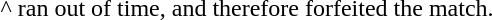<table>
<tr>
<td valign="top" width="10%"><br>


^ ran out of time, and therefore forfeited the match.</td>
<td valign="top" width="10%"><br>

</td>
</tr>
</table>
